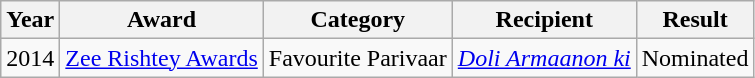<table class="wikitable">
<tr>
<th>Year</th>
<th>Award</th>
<th>Category</th>
<th>Recipient</th>
<th>Result</th>
</tr>
<tr>
<td>2014</td>
<td><a href='#'>Zee Rishtey Awards</a></td>
<td>Favourite Parivaar</td>
<td><em><a href='#'>Doli Armaanon ki</a></em></td>
<td>Nominated</td>
</tr>
</table>
